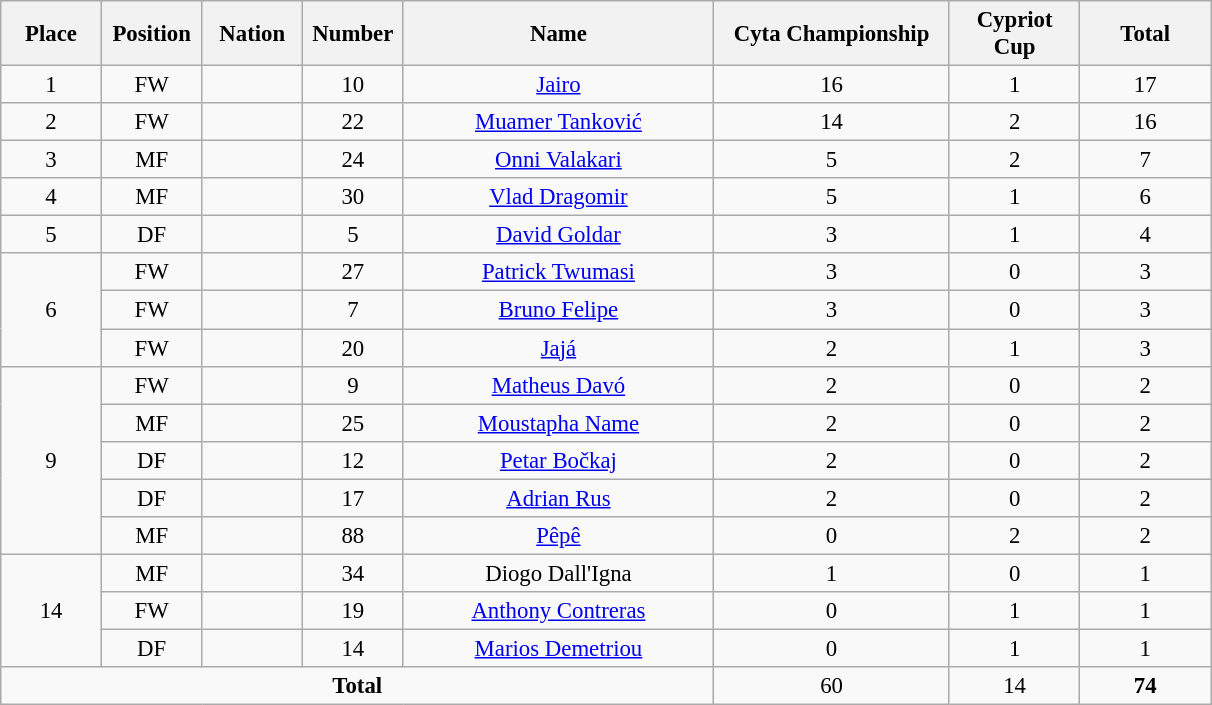<table class="wikitable" style="font-size: 95%; text-align: center;">
<tr>
<th width=60>Place</th>
<th width=60>Position</th>
<th width=60>Nation</th>
<th width=60>Number</th>
<th width=200>Name</th>
<th width=150>Cyta Championship</th>
<th width=80>Cypriot Cup</th>
<th width=80>Total</th>
</tr>
<tr>
<td>1</td>
<td>FW</td>
<td></td>
<td>10</td>
<td><a href='#'>Jairo</a></td>
<td>16</td>
<td>1</td>
<td>17</td>
</tr>
<tr>
<td>2</td>
<td>FW</td>
<td></td>
<td>22</td>
<td><a href='#'>Muamer Tanković</a></td>
<td>14</td>
<td>2</td>
<td>16</td>
</tr>
<tr>
<td>3</td>
<td>MF</td>
<td></td>
<td>24</td>
<td><a href='#'>Onni Valakari</a></td>
<td>5</td>
<td>2</td>
<td>7</td>
</tr>
<tr>
<td>4</td>
<td>MF</td>
<td></td>
<td>30</td>
<td><a href='#'>Vlad Dragomir</a></td>
<td>5</td>
<td>1</td>
<td>6</td>
</tr>
<tr>
<td>5</td>
<td>DF</td>
<td></td>
<td>5</td>
<td><a href='#'>David Goldar</a></td>
<td>3</td>
<td>1</td>
<td>4</td>
</tr>
<tr>
<td rowspan="3">6</td>
<td>FW</td>
<td></td>
<td>27</td>
<td><a href='#'>Patrick Twumasi</a></td>
<td>3</td>
<td>0</td>
<td>3</td>
</tr>
<tr>
<td>FW</td>
<td></td>
<td>7</td>
<td><a href='#'>Bruno Felipe</a></td>
<td>3</td>
<td>0</td>
<td>3</td>
</tr>
<tr>
<td>FW</td>
<td></td>
<td>20</td>
<td><a href='#'>Jajá</a></td>
<td>2</td>
<td>1</td>
<td>3</td>
</tr>
<tr>
<td rowspan="5">9</td>
<td>FW</td>
<td></td>
<td>9</td>
<td><a href='#'>Matheus Davó</a></td>
<td>2</td>
<td>0</td>
<td>2</td>
</tr>
<tr>
<td>MF</td>
<td></td>
<td>25</td>
<td><a href='#'>Moustapha Name</a></td>
<td>2</td>
<td>0</td>
<td>2</td>
</tr>
<tr>
<td>DF</td>
<td></td>
<td>12</td>
<td><a href='#'>Petar Bočkaj</a></td>
<td>2</td>
<td>0</td>
<td>2</td>
</tr>
<tr>
<td>DF</td>
<td></td>
<td>17</td>
<td><a href='#'>Adrian Rus</a></td>
<td>2</td>
<td>0</td>
<td>2</td>
</tr>
<tr>
<td>MF</td>
<td></td>
<td>88</td>
<td><a href='#'>Pêpê</a></td>
<td>0</td>
<td>2</td>
<td>2</td>
</tr>
<tr>
<td rowspan="3">14</td>
<td>MF</td>
<td></td>
<td>34</td>
<td>Diogo Dall'Igna</td>
<td>1</td>
<td>0</td>
<td>1</td>
</tr>
<tr>
<td>FW</td>
<td></td>
<td>19</td>
<td><a href='#'>Anthony Contreras</a></td>
<td>0</td>
<td>1</td>
<td>1</td>
</tr>
<tr>
<td>DF</td>
<td></td>
<td>14</td>
<td><a href='#'>Marios Demetriou</a></td>
<td>0</td>
<td>1</td>
<td>1</td>
</tr>
<tr>
<td colspan="5"><strong>Total</strong></td>
<td>60</td>
<td>14</td>
<td><strong>74</strong></td>
</tr>
</table>
